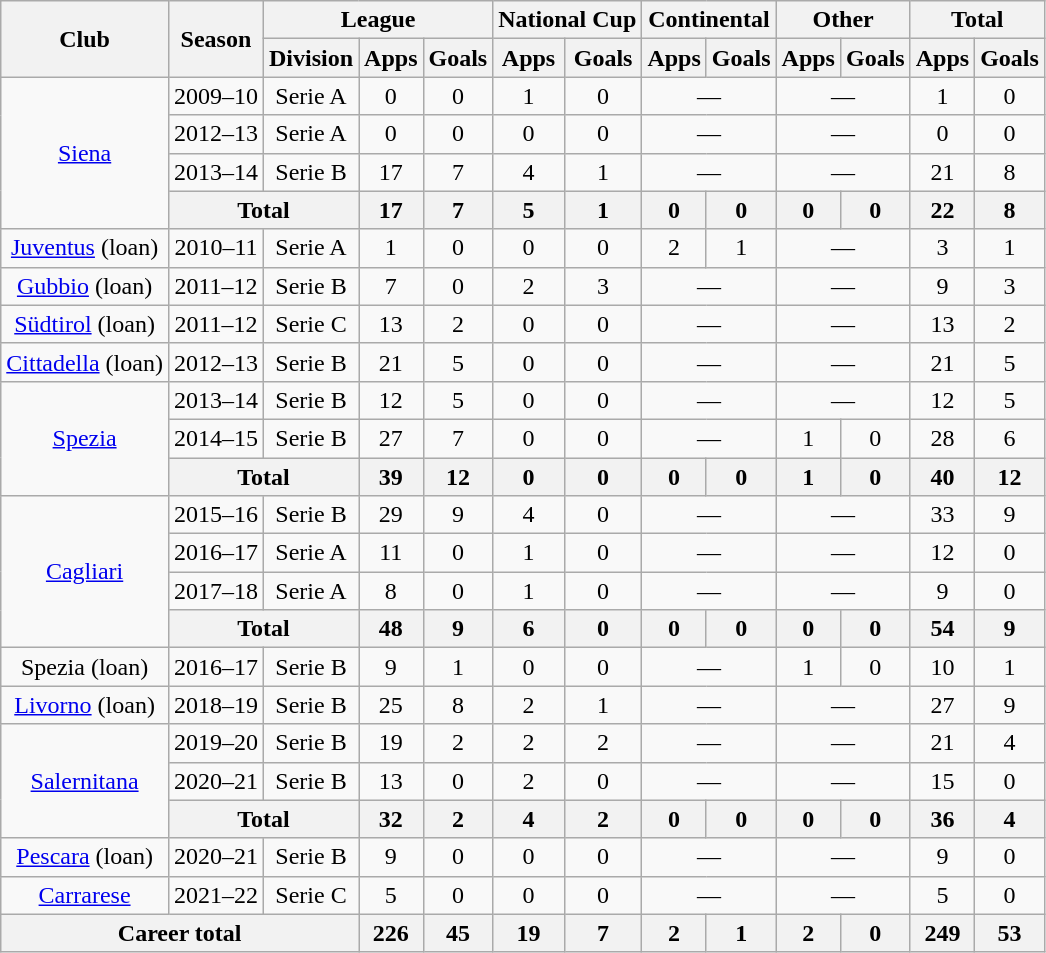<table class="wikitable" style="text-align:center">
<tr>
<th rowspan="2">Club</th>
<th rowspan="2">Season</th>
<th colspan="3">League</th>
<th colspan="2">National Cup</th>
<th colspan="2">Continental</th>
<th colspan="2">Other</th>
<th colspan="2">Total</th>
</tr>
<tr>
<th>Division</th>
<th>Apps</th>
<th>Goals</th>
<th>Apps</th>
<th>Goals</th>
<th>Apps</th>
<th>Goals</th>
<th>Apps</th>
<th>Goals</th>
<th>Apps</th>
<th>Goals</th>
</tr>
<tr>
<td rowspan="4"><a href='#'>Siena</a></td>
<td>2009–10</td>
<td>Serie A</td>
<td>0</td>
<td>0</td>
<td>1</td>
<td>0</td>
<td colspan="2">—</td>
<td colspan="2">—</td>
<td>1</td>
<td>0</td>
</tr>
<tr>
<td>2012–13</td>
<td>Serie A</td>
<td>0</td>
<td>0</td>
<td>0</td>
<td>0</td>
<td colspan="2">—</td>
<td colspan="2">—</td>
<td>0</td>
<td>0</td>
</tr>
<tr>
<td>2013–14</td>
<td>Serie B</td>
<td>17</td>
<td>7</td>
<td>4</td>
<td>1</td>
<td colspan="2">—</td>
<td colspan="2">—</td>
<td>21</td>
<td>8</td>
</tr>
<tr>
<th colspan="2">Total</th>
<th>17</th>
<th>7</th>
<th>5</th>
<th>1</th>
<th>0</th>
<th>0</th>
<th>0</th>
<th>0</th>
<th>22</th>
<th>8</th>
</tr>
<tr>
<td><a href='#'>Juventus</a> (loan)</td>
<td>2010–11</td>
<td>Serie A</td>
<td>1</td>
<td>0</td>
<td>0</td>
<td>0</td>
<td>2</td>
<td>1</td>
<td colspan="2">—</td>
<td>3</td>
<td>1</td>
</tr>
<tr>
<td><a href='#'>Gubbio</a> (loan)</td>
<td>2011–12</td>
<td>Serie B</td>
<td>7</td>
<td>0</td>
<td>2</td>
<td>3</td>
<td colspan="2">—</td>
<td colspan="2">—</td>
<td>9</td>
<td>3</td>
</tr>
<tr>
<td><a href='#'>Südtirol</a> (loan)</td>
<td>2011–12</td>
<td>Serie C</td>
<td>13</td>
<td>2</td>
<td>0</td>
<td>0</td>
<td colspan="2">—</td>
<td colspan="2">—</td>
<td>13</td>
<td>2</td>
</tr>
<tr>
<td><a href='#'>Cittadella</a> (loan)</td>
<td>2012–13</td>
<td>Serie B</td>
<td>21</td>
<td>5</td>
<td>0</td>
<td>0</td>
<td colspan="2">—</td>
<td colspan="2">—</td>
<td>21</td>
<td>5</td>
</tr>
<tr>
<td rowspan="3"><a href='#'>Spezia</a></td>
<td>2013–14</td>
<td>Serie B</td>
<td>12</td>
<td>5</td>
<td>0</td>
<td>0</td>
<td colspan="2">—</td>
<td colspan="2">—</td>
<td>12</td>
<td>5</td>
</tr>
<tr>
<td>2014–15</td>
<td>Serie B</td>
<td>27</td>
<td>7</td>
<td>0</td>
<td>0</td>
<td colspan="2">—</td>
<td>1</td>
<td>0</td>
<td>28</td>
<td>6</td>
</tr>
<tr>
<th colspan="2">Total</th>
<th>39</th>
<th>12</th>
<th>0</th>
<th>0</th>
<th>0</th>
<th>0</th>
<th>1</th>
<th>0</th>
<th>40</th>
<th>12</th>
</tr>
<tr>
<td rowspan="4"><a href='#'>Cagliari</a></td>
<td>2015–16</td>
<td>Serie B</td>
<td>29</td>
<td>9</td>
<td>4</td>
<td>0</td>
<td colspan="2">—</td>
<td colspan="2">—</td>
<td>33</td>
<td>9</td>
</tr>
<tr>
<td>2016–17</td>
<td>Serie A</td>
<td>11</td>
<td>0</td>
<td>1</td>
<td>0</td>
<td colspan="2">—</td>
<td colspan="2">—</td>
<td>12</td>
<td>0</td>
</tr>
<tr>
<td>2017–18</td>
<td>Serie A</td>
<td>8</td>
<td>0</td>
<td>1</td>
<td>0</td>
<td colspan="2">—</td>
<td colspan="2">—</td>
<td>9</td>
<td>0</td>
</tr>
<tr>
<th colspan="2">Total</th>
<th>48</th>
<th>9</th>
<th>6</th>
<th>0</th>
<th>0</th>
<th>0</th>
<th>0</th>
<th>0</th>
<th>54</th>
<th>9</th>
</tr>
<tr>
<td>Spezia (loan)</td>
<td>2016–17</td>
<td>Serie B</td>
<td>9</td>
<td>1</td>
<td>0</td>
<td>0</td>
<td colspan="2">—</td>
<td>1</td>
<td>0</td>
<td>10</td>
<td>1</td>
</tr>
<tr>
<td><a href='#'>Livorno</a> (loan)</td>
<td>2018–19</td>
<td>Serie B</td>
<td>25</td>
<td>8</td>
<td>2</td>
<td>1</td>
<td colspan="2">—</td>
<td colspan="2">—</td>
<td>27</td>
<td>9</td>
</tr>
<tr>
<td rowspan="3"><a href='#'>Salernitana</a></td>
<td>2019–20</td>
<td>Serie B</td>
<td>19</td>
<td>2</td>
<td>2</td>
<td>2</td>
<td colspan="2">—</td>
<td colspan="2">—</td>
<td>21</td>
<td>4</td>
</tr>
<tr>
<td>2020–21</td>
<td>Serie B</td>
<td>13</td>
<td>0</td>
<td>2</td>
<td>0</td>
<td colspan="2">—</td>
<td colspan="2">—</td>
<td>15</td>
<td>0</td>
</tr>
<tr>
<th colspan="2">Total</th>
<th>32</th>
<th>2</th>
<th>4</th>
<th>2</th>
<th>0</th>
<th>0</th>
<th>0</th>
<th>0</th>
<th>36</th>
<th>4</th>
</tr>
<tr>
<td><a href='#'>Pescara</a> (loan)</td>
<td>2020–21</td>
<td>Serie B</td>
<td>9</td>
<td>0</td>
<td>0</td>
<td>0</td>
<td colspan="2">—</td>
<td colspan="2">—</td>
<td>9</td>
<td>0</td>
</tr>
<tr>
<td><a href='#'>Carrarese</a></td>
<td>2021–22</td>
<td>Serie C</td>
<td>5</td>
<td>0</td>
<td>0</td>
<td>0</td>
<td colspan="2">—</td>
<td colspan="2">—</td>
<td>5</td>
<td>0</td>
</tr>
<tr>
<th colspan="3">Career total</th>
<th>226</th>
<th>45</th>
<th>19</th>
<th>7</th>
<th>2</th>
<th>1</th>
<th>2</th>
<th>0</th>
<th>249</th>
<th>53</th>
</tr>
</table>
